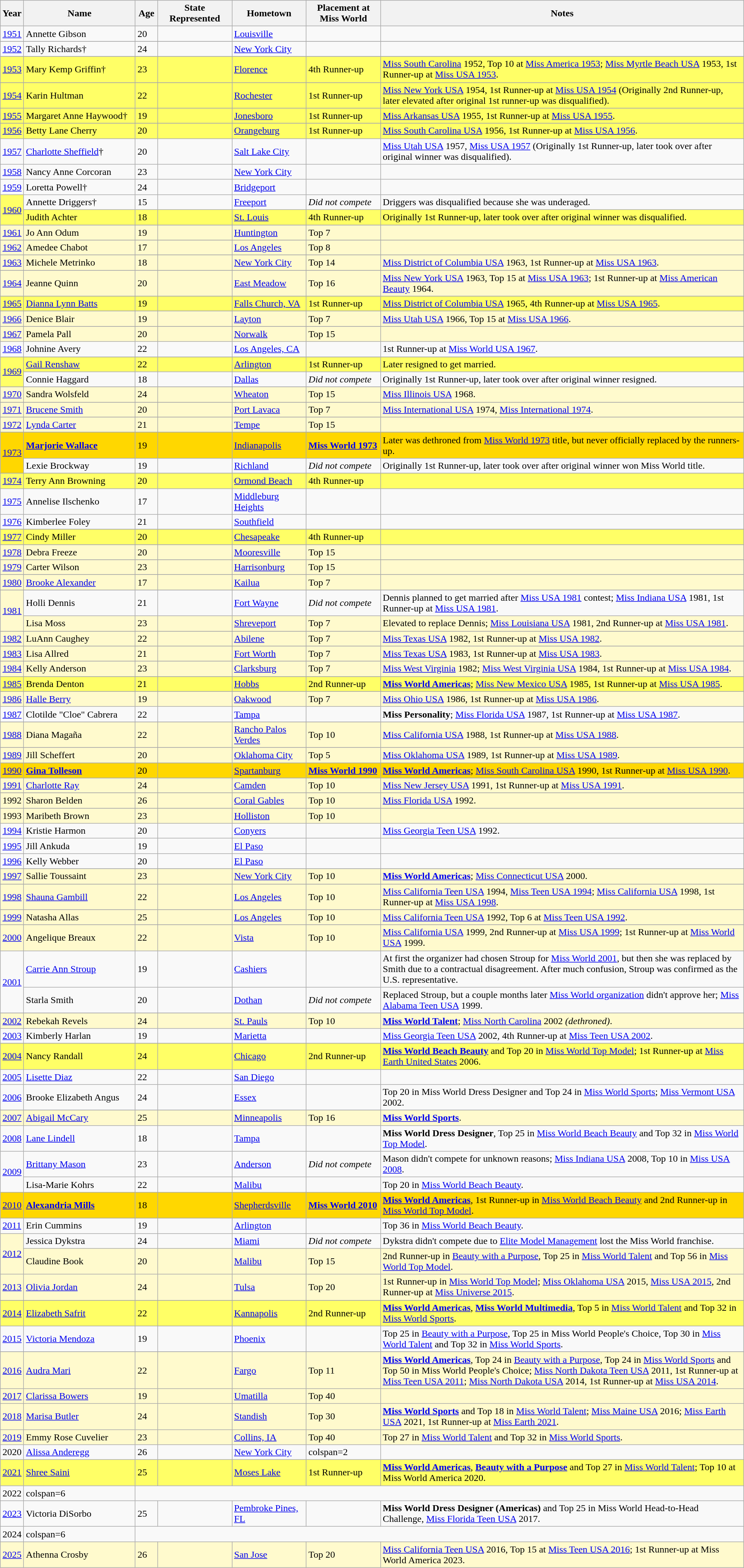<table class="wikitable sortable">
<tr>
<th width=3%>Year</th>
<th width=15%>Name</th>
<th width=3%>Age</th>
<th width=10%>State Represented</th>
<th width=10%>Hometown</th>
<th width=10%>Placement at Miss World</th>
<th width=>Notes</th>
</tr>
<tr>
<td><a href='#'>1951</a></td>
<td>Annette Gibson</td>
<td>20</td>
<td></td>
<td><a href='#'>Louisville</a></td>
<td></td>
<td></td>
</tr>
<tr>
</tr>
<tr style=>
<td><a href='#'>1952</a></td>
<td>Tally Richards†</td>
<td>24</td>
<td></td>
<td><a href='#'>New York City</a></td>
<td></td>
<td></td>
</tr>
<tr>
</tr>
<tr style="background-color:#FFFF66;">
<td><a href='#'>1953</a></td>
<td>Mary Kemp Griffin†</td>
<td>23</td>
<td></td>
<td><a href='#'>Florence</a></td>
<td>4th Runner-up</td>
<td><a href='#'>Miss South Carolina</a> 1952, Top 10 at <a href='#'>Miss America 1953</a>; <a href='#'>Miss Myrtle Beach USA</a> 1953, 1st Runner-up at <a href='#'>Miss USA 1953</a>.</td>
</tr>
<tr>
</tr>
<tr style="background-color:#FFFF66;">
<td><a href='#'>1954</a></td>
<td>Karin Hultman</td>
<td>22</td>
<td></td>
<td><a href='#'>Rochester</a></td>
<td>1st Runner-up</td>
<td><a href='#'>Miss New York USA</a> 1954, 1st Runner-up at <a href='#'>Miss USA 1954</a> (Originally 2nd Runner-up, later elevated after original 1st runner-up was disqualified).</td>
</tr>
<tr>
</tr>
<tr style="background-color:#FFFF66;">
<td><a href='#'>1955</a></td>
<td>Margaret Anne Haywood†</td>
<td>19</td>
<td></td>
<td><a href='#'>Jonesboro</a></td>
<td>1st Runner-up</td>
<td><a href='#'>Miss Arkansas USA</a> 1955, 1st Runner-up at <a href='#'>Miss USA 1955</a>.</td>
</tr>
<tr>
</tr>
<tr style="background-color:#FFFF66;">
<td><a href='#'>1956</a></td>
<td>Betty Lane Cherry</td>
<td>20</td>
<td></td>
<td><a href='#'>Orangeburg</a></td>
<td>1st Runner-up</td>
<td><a href='#'>Miss South Carolina USA</a> 1956, 1st Runner-up at <a href='#'>Miss USA 1956</a>.</td>
</tr>
<tr>
<td><a href='#'>1957</a></td>
<td><a href='#'>Charlotte Sheffield</a>†</td>
<td>20</td>
<td></td>
<td><a href='#'>Salt Lake City</a></td>
<td></td>
<td><a href='#'>Miss Utah USA</a> 1957, <a href='#'>Miss USA 1957</a> (Originally 1st Runner-up, later took over after original winner was disqualified).</td>
</tr>
<tr>
<td><a href='#'>1958</a></td>
<td>Nancy Anne Corcoran</td>
<td>23</td>
<td></td>
<td><a href='#'>New York City</a></td>
<td></td>
<td></td>
</tr>
<tr>
<td><a href='#'>1959</a></td>
<td>Loretta Powell†</td>
<td>24</td>
<td></td>
<td><a href='#'>Bridgeport</a></td>
<td></td>
<td></td>
</tr>
<tr>
<td style="background-color:#FFFF66;" rowspan=2><a href='#'>1960</a></td>
<td>Annette Driggers†</td>
<td>15</td>
<td></td>
<td><a href='#'>Freeport</a></td>
<td><em>Did not compete</em></td>
<td>Driggers was disqualified because she was underaged.</td>
</tr>
<tr style="background-color:#FFFF66;">
<td>Judith Achter</td>
<td>18</td>
<td></td>
<td><a href='#'>St. Louis</a></td>
<td>4th Runner-up</td>
<td>Originally 1st Runner-up, later took over after original winner was disqualified.</td>
</tr>
<tr>
</tr>
<tr style="background-color:#FFFACD;">
<td><a href='#'>1961</a></td>
<td>Jo Ann Odum</td>
<td>19</td>
<td></td>
<td><a href='#'>Huntington</a></td>
<td>Top 7</td>
<td></td>
</tr>
<tr>
</tr>
<tr style="background-color:#FFFACD;">
<td><a href='#'>1962</a></td>
<td>Amedee Chabot</td>
<td>17</td>
<td></td>
<td><a href='#'>Los Angeles</a></td>
<td>Top 8</td>
<td></td>
</tr>
<tr>
</tr>
<tr style="background-color:#FFFACD;">
<td><a href='#'>1963</a></td>
<td>Michele Metrinko</td>
<td>18</td>
<td></td>
<td><a href='#'>New York City</a></td>
<td>Top 14</td>
<td><a href='#'>Miss District of Columbia USA</a> 1963, 1st Runner-up at <a href='#'>Miss USA 1963</a>.</td>
</tr>
<tr>
</tr>
<tr style="background-color:#FFFACD;">
<td><a href='#'>1964</a></td>
<td>Jeanne Quinn</td>
<td>20</td>
<td></td>
<td><a href='#'>East Meadow</a></td>
<td>Top 16</td>
<td><a href='#'>Miss New York USA</a> 1963, Top 15 at <a href='#'>Miss USA 1963</a>; 1st Runner-up at <a href='#'>Miss American Beauty</a> 1964.</td>
</tr>
<tr>
</tr>
<tr style="background-color:#FFFF66;">
<td><a href='#'>1965</a></td>
<td><a href='#'>Dianna Lynn Batts</a></td>
<td>19</td>
<td></td>
<td><a href='#'>Falls Church, VA</a></td>
<td>1st Runner-up</td>
<td><a href='#'>Miss District of Columbia USA</a> 1965, 4th Runner-up at <a href='#'>Miss USA 1965</a>.</td>
</tr>
<tr>
</tr>
<tr style="background-color:#FFFACD;">
<td><a href='#'>1966</a></td>
<td>Denice Blair</td>
<td>19</td>
<td></td>
<td><a href='#'>Layton</a></td>
<td>Top 7</td>
<td><a href='#'>Miss Utah USA</a> 1966, Top 15 at <a href='#'>Miss USA 1966</a>.</td>
</tr>
<tr>
</tr>
<tr style="background-color:#FFFACD;">
<td><a href='#'>1967</a></td>
<td>Pamela Pall</td>
<td>20</td>
<td></td>
<td><a href='#'>Norwalk</a></td>
<td>Top 15</td>
<td></td>
</tr>
<tr>
<td><a href='#'>1968</a></td>
<td>Johnine Avery</td>
<td>22</td>
<td></td>
<td><a href='#'>Los Angeles, CA</a></td>
<td></td>
<td>1st Runner-up at <a href='#'>Miss World USA 1967</a>.</td>
</tr>
<tr>
</tr>
<tr style="background-color:#FFFF66;">
<td rowspan=2><a href='#'>1969</a></td>
<td><a href='#'>Gail Renshaw</a></td>
<td>22</td>
<td></td>
<td><a href='#'>Arlington</a></td>
<td>1st Runner-up</td>
<td>Later resigned to get married.</td>
</tr>
<tr>
<td>Connie Haggard</td>
<td>18</td>
<td></td>
<td><a href='#'>Dallas</a></td>
<td><em>Did not compete</em></td>
<td>Originally 1st Runner-up, later took over after original winner resigned.</td>
</tr>
<tr>
</tr>
<tr style="background-color:#FFFACD;">
<td><a href='#'>1970</a></td>
<td>Sandra Wolsfeld</td>
<td>24</td>
<td></td>
<td><a href='#'>Wheaton</a></td>
<td>Top 15</td>
<td><a href='#'>Miss Illinois USA</a> 1968.</td>
</tr>
<tr>
</tr>
<tr style="background-color:#FFFACD;">
<td><a href='#'>1971</a></td>
<td><a href='#'>Brucene Smith</a></td>
<td>20</td>
<td></td>
<td><a href='#'>Port Lavaca</a></td>
<td>Top 7</td>
<td><a href='#'>Miss International USA</a> 1974, <a href='#'>Miss International 1974</a>.</td>
</tr>
<tr>
</tr>
<tr style="background-color:#FFFACD;">
<td><a href='#'>1972</a></td>
<td><a href='#'>Lynda Carter</a></td>
<td>21</td>
<td></td>
<td><a href='#'>Tempe</a></td>
<td>Top 15</td>
<td></td>
</tr>
<tr>
</tr>
<tr style="background-color:gold;">
<td rowspan=2><a href='#'>1973</a></td>
<td><strong><a href='#'>Marjorie Wallace</a></strong></td>
<td>19</td>
<td></td>
<td><a href='#'>Indianapolis</a></td>
<td><strong><a href='#'>Miss World 1973</a></strong></td>
<td>Later was dethroned from <a href='#'>Miss World 1973</a> title, but never officially replaced by the runners-up.</td>
</tr>
<tr>
<td>Lexie Brockway</td>
<td>19</td>
<td></td>
<td><a href='#'>Richland</a></td>
<td><em>Did not compete</em></td>
<td>Originally 1st Runner-up, later took over after original winner won Miss World title.</td>
</tr>
<tr>
</tr>
<tr style="background-color:#FFFF66;">
<td><a href='#'>1974</a></td>
<td>Terry Ann Browning</td>
<td>20</td>
<td></td>
<td><a href='#'>Ormond Beach</a></td>
<td>4th Runner-up</td>
<td></td>
</tr>
<tr>
<td><a href='#'>1975</a></td>
<td>Annelise Ilschenko</td>
<td>17</td>
<td></td>
<td><a href='#'>Middleburg Heights</a></td>
<td></td>
<td></td>
</tr>
<tr>
<td><a href='#'>1976</a></td>
<td>Kimberlee Foley</td>
<td>21</td>
<td></td>
<td><a href='#'>Southfield</a></td>
<td></td>
<td></td>
</tr>
<tr>
</tr>
<tr style="background-color:#FFFF66;">
<td><a href='#'>1977</a></td>
<td>Cindy Miller</td>
<td>20</td>
<td></td>
<td><a href='#'>Chesapeake</a></td>
<td>4th Runner-up</td>
<td></td>
</tr>
<tr>
</tr>
<tr style="background-color:#FFFACD;">
<td><a href='#'>1978</a></td>
<td>Debra Freeze</td>
<td>20</td>
<td></td>
<td><a href='#'>Mooresville</a></td>
<td>Top 15</td>
<td></td>
</tr>
<tr>
</tr>
<tr style="background-color:#FFFACD;">
<td><a href='#'>1979</a></td>
<td>Carter Wilson</td>
<td>23</td>
<td></td>
<td><a href='#'>Harrisonburg</a></td>
<td>Top 15</td>
<td></td>
</tr>
<tr>
</tr>
<tr style="background-color:#FFFACD;">
<td><a href='#'>1980</a></td>
<td><a href='#'>Brooke Alexander</a></td>
<td>17</td>
<td></td>
<td><a href='#'>Kailua</a></td>
<td>Top 7</td>
<td></td>
</tr>
<tr>
</tr>
<tr>
<td style="background-color:#FFFACD;" rowspan=2><a href='#'>1981</a></td>
<td>Holli Dennis</td>
<td>21</td>
<td></td>
<td><a href='#'>Fort Wayne</a></td>
<td><em>Did not compete</em></td>
<td>Dennis planned to get married after <a href='#'>Miss USA 1981</a> contest; <a href='#'>Miss Indiana USA</a> 1981, 1st Runner-up at <a href='#'>Miss USA 1981</a>.</td>
</tr>
<tr style="background-color:#FFFACD;">
<td>Lisa Moss</td>
<td>23</td>
<td></td>
<td><a href='#'>Shreveport</a></td>
<td>Top 7</td>
<td>Elevated to replace Dennis; <a href='#'>Miss Louisiana USA</a> 1981, 2nd Runner-up at <a href='#'>Miss USA 1981</a>.</td>
</tr>
<tr>
</tr>
<tr style="background-color:#FFFACD;">
<td><a href='#'>1982</a></td>
<td>LuAnn Caughey</td>
<td>22</td>
<td></td>
<td><a href='#'>Abilene</a></td>
<td>Top 7</td>
<td><a href='#'>Miss Texas USA</a> 1982, 1st Runner-up at <a href='#'>Miss USA 1982</a>.</td>
</tr>
<tr>
</tr>
<tr style="background-color:#FFFACD;">
<td><a href='#'>1983</a></td>
<td>Lisa Allred</td>
<td>21</td>
<td></td>
<td><a href='#'>Fort Worth</a></td>
<td>Top 7</td>
<td><a href='#'>Miss Texas USA</a> 1983, 1st Runner-up at <a href='#'>Miss USA 1983</a>.</td>
</tr>
<tr>
</tr>
<tr style="background-color:#FFFACD;">
<td><a href='#'>1984</a></td>
<td>Kelly Anderson</td>
<td>23</td>
<td></td>
<td><a href='#'>Clarksburg</a></td>
<td>Top 7</td>
<td><a href='#'>Miss West Virginia</a> 1982; <a href='#'>Miss West Virginia USA</a> 1984, 1st Runner-up at <a href='#'>Miss USA 1984</a>.</td>
</tr>
<tr>
</tr>
<tr style="background-color:#FFFF66;">
<td><a href='#'>1985</a></td>
<td>Brenda Denton</td>
<td>21</td>
<td></td>
<td><a href='#'>Hobbs</a></td>
<td>2nd Runner-up</td>
<td><strong><a href='#'>Miss World Americas</a></strong>; <a href='#'>Miss New Mexico USA</a> 1985, 1st Runner-up at <a href='#'>Miss USA 1985</a>.</td>
</tr>
<tr>
</tr>
<tr style="background-color:#FFFACD;">
<td><a href='#'>1986</a></td>
<td><a href='#'>Halle Berry</a></td>
<td>19</td>
<td></td>
<td><a href='#'>Oakwood</a></td>
<td>Top 7</td>
<td><a href='#'>Miss Ohio USA</a> 1986, 1st Runner-up at <a href='#'>Miss USA 1986</a>.</td>
</tr>
<tr>
<td><a href='#'>1987</a></td>
<td>Clotilde "Cloe" Cabrera</td>
<td>22</td>
<td></td>
<td><a href='#'>Tampa</a></td>
<td></td>
<td><strong>Miss Personality</strong>; <a href='#'>Miss Florida USA</a> 1987, 1st Runner-up at <a href='#'>Miss USA 1987</a>.</td>
</tr>
<tr>
</tr>
<tr style="background-color:#FFFACD;">
<td><a href='#'>1988</a></td>
<td>Diana Magaña</td>
<td>22</td>
<td></td>
<td><a href='#'>Rancho Palos Verdes</a></td>
<td>Top 10</td>
<td><a href='#'>Miss California USA</a> 1988, 1st Runner-up at <a href='#'>Miss USA 1988</a>.</td>
</tr>
<tr>
</tr>
<tr style="background-color:#FFFACD;">
<td><a href='#'>1989</a></td>
<td>Jill Scheffert</td>
<td>20</td>
<td></td>
<td><a href='#'>Oklahoma City</a></td>
<td>Top 5</td>
<td><a href='#'>Miss Oklahoma USA</a> 1989, 1st Runner-up at <a href='#'>Miss USA 1989</a>.</td>
</tr>
<tr>
</tr>
<tr style="background-color:gold;">
<td><a href='#'>1990</a></td>
<td><strong><a href='#'>Gina Tolleson</a></strong></td>
<td>20</td>
<td></td>
<td><a href='#'>Spartanburg</a></td>
<td><strong><a href='#'>Miss World 1990</a></strong></td>
<td><strong><a href='#'>Miss World Americas</a></strong>; <a href='#'>Miss South Carolina USA</a> 1990, 1st Runner-up at <a href='#'>Miss USA 1990</a>.</td>
</tr>
<tr>
</tr>
<tr style="background-color:#FFFACD;">
<td><a href='#'>1991</a></td>
<td><a href='#'>Charlotte Ray</a></td>
<td>24</td>
<td></td>
<td><a href='#'>Camden</a></td>
<td>Top 10</td>
<td><a href='#'>Miss New Jersey USA</a> 1991, 1st Runner-up at <a href='#'>Miss USA 1991</a>.</td>
</tr>
<tr>
</tr>
<tr style="background-color:#FFFACD;">
<td>1992</td>
<td>Sharon Belden</td>
<td>26</td>
<td></td>
<td><a href='#'>Coral Gables</a></td>
<td>Top 10</td>
<td><a href='#'>Miss Florida USA</a> 1992.</td>
</tr>
<tr>
</tr>
<tr style="background-color:#FFFACD;">
<td>1993</td>
<td>Maribeth Brown</td>
<td>23</td>
<td></td>
<td><a href='#'>Holliston</a></td>
<td>Top 10</td>
<td></td>
</tr>
<tr>
<td><a href='#'>1994</a></td>
<td>Kristie Harmon</td>
<td>20</td>
<td></td>
<td><a href='#'>Conyers</a></td>
<td></td>
<td><a href='#'>Miss Georgia Teen USA</a> 1992.</td>
</tr>
<tr>
<td><a href='#'>1995</a></td>
<td>Jill Ankuda</td>
<td>19</td>
<td></td>
<td><a href='#'>El Paso</a></td>
<td></td>
<td></td>
</tr>
<tr>
<td><a href='#'>1996</a></td>
<td>Kelly Webber</td>
<td>20</td>
<td></td>
<td><a href='#'>El Paso</a></td>
<td></td>
<td></td>
</tr>
<tr>
</tr>
<tr style="background-color:#FFFACD;">
<td><a href='#'>1997</a></td>
<td>Sallie Toussaint</td>
<td>23</td>
<td></td>
<td><a href='#'>New York City</a></td>
<td>Top 10</td>
<td><strong><a href='#'>Miss World Americas</a></strong>; <a href='#'>Miss Connecticut USA</a> 2000.</td>
</tr>
<tr>
</tr>
<tr style="background-color:#FFFACD;">
<td><a href='#'>1998</a></td>
<td><a href='#'>Shauna Gambill</a></td>
<td>22</td>
<td></td>
<td><a href='#'>Los Angeles</a></td>
<td>Top 10</td>
<td><a href='#'>Miss California Teen USA</a> 1994, <a href='#'>Miss Teen USA 1994</a>; <a href='#'>Miss California USA</a> 1998, 1st Runner-up at <a href='#'>Miss USA 1998</a>.</td>
</tr>
<tr>
</tr>
<tr style="background-color:#FFFACD;">
<td><a href='#'>1999</a></td>
<td>Natasha Allas</td>
<td>25</td>
<td></td>
<td><a href='#'>Los Angeles</a></td>
<td>Top 10</td>
<td><a href='#'>Miss California Teen USA</a> 1992, Top 6 at <a href='#'>Miss Teen USA 1992</a>.</td>
</tr>
<tr>
</tr>
<tr style="background-color:#FFFACD;">
<td><a href='#'>2000</a></td>
<td>Angelique Breaux</td>
<td>22</td>
<td></td>
<td><a href='#'>Vista</a></td>
<td>Top 10</td>
<td><a href='#'>Miss California USA</a> 1999, 2nd Runner-up at <a href='#'>Miss USA 1999</a>; 1st Runner-up at <a href='#'>Miss World USA</a> 1999.</td>
</tr>
<tr>
<td rowspan=2><a href='#'>2001</a></td>
<td><a href='#'>Carrie Ann Stroup</a></td>
<td>19</td>
<td></td>
<td><a href='#'>Cashiers</a></td>
<td></td>
<td>At first the organizer had chosen Stroup for <a href='#'>Miss World 2001</a>, but then she was replaced by Smith due to a contractual disagreement. After much confusion, Stroup was confirmed as the U.S. representative.</td>
</tr>
<tr>
<td>Starla Smith</td>
<td>20</td>
<td></td>
<td><a href='#'>Dothan</a></td>
<td><em>Did not compete</em></td>
<td>Replaced Stroup, but a couple months later <a href='#'>Miss World organization</a> didn't approve her; <a href='#'>Miss Alabama Teen USA</a> 1999.</td>
</tr>
<tr>
</tr>
<tr style="background-color:#FFFACD;">
<td><a href='#'>2002</a></td>
<td>Rebekah Revels</td>
<td>24</td>
<td></td>
<td><a href='#'>St. Pauls</a></td>
<td>Top 10</td>
<td><strong><a href='#'>Miss World Talent</a></strong>; <a href='#'>Miss North Carolina</a> 2002 <em>(dethroned)</em>.</td>
</tr>
<tr>
<td><a href='#'>2003</a></td>
<td>Kimberly Harlan</td>
<td>19</td>
<td></td>
<td><a href='#'>Marietta</a></td>
<td></td>
<td><a href='#'>Miss Georgia Teen USA</a> 2002, 4th Runner-up at <a href='#'>Miss Teen USA 2002</a>.</td>
</tr>
<tr>
</tr>
<tr style="background-color:#FFFF66;">
<td><a href='#'>2004</a></td>
<td>Nancy Randall</td>
<td>24</td>
<td></td>
<td><a href='#'>Chicago</a></td>
<td>2nd Runner-up</td>
<td><strong><a href='#'>Miss World Beach Beauty</a></strong> and Top 20 in <a href='#'>Miss World Top Model</a>; 1st Runner-up at <a href='#'>Miss Earth United States</a> 2006.</td>
</tr>
<tr>
<td><a href='#'>2005</a></td>
<td><a href='#'>Lisette Diaz</a></td>
<td>22</td>
<td></td>
<td><a href='#'>San Diego</a></td>
<td></td>
<td></td>
</tr>
<tr>
<td><a href='#'>2006</a></td>
<td>Brooke Elizabeth Angus</td>
<td>24</td>
<td></td>
<td><a href='#'>Essex</a></td>
<td></td>
<td>Top 20 in Miss World Dress Designer and Top 24 in <a href='#'>Miss World Sports</a>; <a href='#'>Miss Vermont USA</a> 2002.</td>
</tr>
<tr>
</tr>
<tr style="background-color:#FFFACD;">
<td><a href='#'>2007</a></td>
<td><a href='#'>Abigail McCary</a></td>
<td>25</td>
<td></td>
<td><a href='#'>Minneapolis</a></td>
<td>Top 16</td>
<td><strong><a href='#'>Miss World Sports</a></strong>.</td>
</tr>
<tr>
<td><a href='#'>2008</a></td>
<td><a href='#'>Lane Lindell</a></td>
<td>18</td>
<td></td>
<td><a href='#'>Tampa</a></td>
<td></td>
<td><strong>Miss World Dress Designer</strong>, Top 25 in <a href='#'>Miss World Beach Beauty</a> and Top 32 in <a href='#'>Miss World Top Model</a>.</td>
</tr>
<tr>
<td rowspan=2><a href='#'>2009</a></td>
<td><a href='#'>Brittany Mason</a></td>
<td>23</td>
<td></td>
<td><a href='#'>Anderson</a></td>
<td><em>Did not compete</em></td>
<td>Mason didn't compete for unknown reasons; <a href='#'>Miss Indiana USA</a> 2008, Top 10 in <a href='#'>Miss USA 2008</a>.</td>
</tr>
<tr>
<td>Lisa-Marie Kohrs</td>
<td>22</td>
<td></td>
<td><a href='#'>Malibu</a></td>
<td></td>
<td>Top 20 in <a href='#'>Miss World Beach Beauty</a>.</td>
</tr>
<tr style="background-color:gold;">
<td><a href='#'>2010</a></td>
<td><strong><a href='#'>Alexandria Mills</a></strong></td>
<td>18</td>
<td></td>
<td><a href='#'>Shepherdsville</a></td>
<td><strong><a href='#'>Miss World 2010</a></strong></td>
<td><strong><a href='#'>Miss World Americas</a></strong>, 1st Runner-up in <a href='#'>Miss World Beach Beauty</a> and 2nd Runner-up in <a href='#'>Miss World Top Model</a>.</td>
</tr>
<tr>
<td><a href='#'>2011</a></td>
<td>Erin Cummins</td>
<td>19</td>
<td></td>
<td><a href='#'>Arlington</a></td>
<td></td>
<td>Top 36 in <a href='#'>Miss World Beach Beauty</a>.</td>
</tr>
<tr>
<td style="background-color:#FFFACD;" rowspan=2><a href='#'>2012</a></td>
<td>Jessica Dykstra</td>
<td>24</td>
<td></td>
<td><a href='#'>Miami</a></td>
<td><em>Did not compete</em></td>
<td>Dykstra didn't compete due to <a href='#'>Elite Model Management</a> lost the Miss World franchise.</td>
</tr>
<tr style="background-color:#FFFACD;">
<td>Claudine Book</td>
<td>20</td>
<td></td>
<td><a href='#'>Malibu</a></td>
<td>Top 15</td>
<td>2nd Runner-up in <a href='#'>Beauty with a Purpose</a>, Top 25 in <a href='#'>Miss World Talent</a> and Top 56 in <a href='#'>Miss World Top Model</a>.</td>
</tr>
<tr style="background-color:#FFFACD;">
<td><a href='#'>2013</a></td>
<td><a href='#'>Olivia Jordan</a></td>
<td>24</td>
<td></td>
<td><a href='#'>Tulsa</a></td>
<td>Top 20</td>
<td>1st Runner-up in <a href='#'>Miss World Top Model</a>; <a href='#'>Miss Oklahoma USA</a> 2015, <a href='#'>Miss USA 2015</a>, 2nd Runner-up at <a href='#'>Miss Universe 2015</a>.</td>
</tr>
<tr>
</tr>
<tr style="background-color:#FFFF66;">
<td><a href='#'>2014</a></td>
<td><a href='#'>Elizabeth Safrit</a></td>
<td>22</td>
<td></td>
<td><a href='#'>Kannapolis</a></td>
<td>2nd Runner-up</td>
<td><strong><a href='#'>Miss World Americas</a></strong>, <strong><a href='#'>Miss World Multimedia</a></strong>, Top 5 in <a href='#'>Miss World Talent</a> and Top 32 in <a href='#'>Miss World Sports</a>.</td>
</tr>
<tr>
<td><a href='#'>2015</a></td>
<td><a href='#'>Victoria Mendoza</a></td>
<td>19</td>
<td></td>
<td><a href='#'>Phoenix</a></td>
<td></td>
<td>Top 25 in <a href='#'>Beauty with a Purpose</a>, Top 25 in Miss World People's Choice, Top 30 in <a href='#'>Miss World Talent</a> and Top 32 in <a href='#'>Miss World Sports</a>.</td>
</tr>
<tr>
</tr>
<tr style="background-color:#FFFACD;">
<td><a href='#'>2016</a></td>
<td><a href='#'>Audra Mari</a></td>
<td>22</td>
<td></td>
<td><a href='#'>Fargo</a></td>
<td>Top 11</td>
<td><strong><a href='#'>Miss World Americas</a></strong>, Top 24 in <a href='#'>Beauty with a Purpose</a>, Top 24 in <a href='#'>Miss World Sports</a> and Top 50 in Miss World People's Choice; <a href='#'>Miss North Dakota Teen USA</a> 2011, 1st Runner-up at <a href='#'>Miss Teen USA 2011</a>; <a href='#'>Miss North Dakota USA</a> 2014, 1st Runner-up at <a href='#'>Miss USA 2014</a>.</td>
</tr>
<tr style="background-color:#FFFACD;">
<td><a href='#'>2017</a></td>
<td><a href='#'>Clarissa Bowers</a></td>
<td>19</td>
<td></td>
<td><a href='#'>Umatilla</a></td>
<td>Top 40</td>
<td></td>
</tr>
<tr style="background-color:#FFFACD;">
<td><a href='#'>2018</a></td>
<td><a href='#'>Marisa Butler</a></td>
<td>24</td>
<td></td>
<td><a href='#'>Standish</a></td>
<td>Top 30</td>
<td><strong><a href='#'>Miss World Sports</a></strong> and Top 18 in <a href='#'>Miss World Talent</a>; <a href='#'>Miss Maine USA</a> 2016; <a href='#'>Miss Earth USA</a> 2021, 1st Runner-up at <a href='#'>Miss Earth 2021</a>.</td>
</tr>
<tr style="background-color:#FFFACD;">
<td><a href='#'>2019</a></td>
<td>Emmy Rose Cuvelier</td>
<td>23</td>
<td></td>
<td><a href='#'>Collins, IA</a></td>
<td>Top 40</td>
<td>Top 27 in <a href='#'>Miss World Talent</a> and Top 32 in <a href='#'>Miss World Sports</a>.</td>
</tr>
<tr>
<td>2020</td>
<td><a href='#'>Alissa Anderegg</a></td>
<td>26</td>
<td></td>
<td><a href='#'>New York City</a></td>
<td>colspan=2 </td>
</tr>
<tr style="background-color:#FFFF66;">
<td><a href='#'>2021</a></td>
<td><a href='#'>Shree Saini</a></td>
<td>25</td>
<td></td>
<td><a href='#'>Moses Lake</a></td>
<td>1st Runner-up</td>
<td><strong><a href='#'>Miss World Americas</a></strong>, <strong><a href='#'>Beauty with a Purpose</a></strong> and Top 27 in <a href='#'>Miss World Talent</a>; Top 10 at Miss World America 2020.</td>
</tr>
<tr>
<td>2022</td>
<td>colspan=6 </td>
</tr>
<tr>
<td><a href='#'>2023</a></td>
<td>Victoria DiSorbo</td>
<td>25</td>
<td></td>
<td><a href='#'>Pembroke Pines, FL</a></td>
<td></td>
<td><strong>Miss World Dress Designer (Americas)</strong> and Top 25 in Miss World Head-to-Head Challenge, <a href='#'>Miss Florida Teen USA</a> 2017.</td>
</tr>
<tr>
<td>2024</td>
<td>colspan=6 </td>
</tr>
<tr style="background-color:#FFFACD;">
<td><a href='#'>2025</a></td>
<td>Athenna Crosby</td>
<td>26</td>
<td></td>
<td><a href='#'>San Jose</a></td>
<td>Top 20</td>
<td><a href='#'>Miss California Teen USA</a> 2016, Top 15 at <a href='#'>Miss Teen USA 2016</a>; 1st Runner-up at Miss World America 2023.</td>
</tr>
</table>
